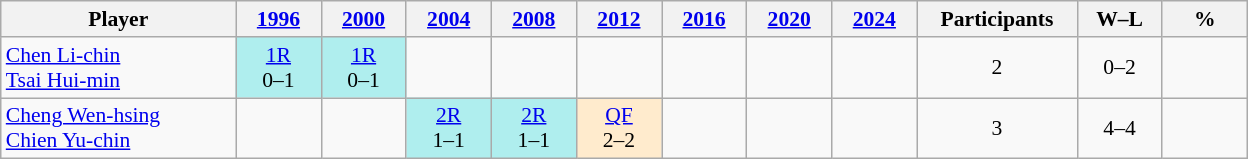<table class="wikitable" style="font-size:90%; text-align:center">
<tr>
<th width="150">Player</th>
<th width="50"><a href='#'>1996</a><br></th>
<th width="50"><a href='#'>2000</a><br></th>
<th width="50"><a href='#'>2004</a><br></th>
<th width="50"><a href='#'>2008</a><br></th>
<th width="50"><a href='#'>2012</a><br></th>
<th width="50"><a href='#'>2016</a><br></th>
<th width="50"><a href='#'>2020</a><br></th>
<th width="50"><a href='#'>2024</a><br></th>
<th width="100">Participants</th>
<th width="50">W–L</th>
<th width="50">%</th>
</tr>
<tr>
<td align="left"><a href='#'>Chen Li-chin</a><br><a href='#'>Tsai Hui-min</a></td>
<td bgcolor="#AFEEEE"><a href='#'>1R</a><br>0–1</td>
<td bgcolor="#AFEEEE"><a href='#'>1R</a><br>0–1</td>
<td></td>
<td></td>
<td></td>
<td></td>
<td></td>
<td></td>
<td>2</td>
<td>0–2</td>
<td align="right"></td>
</tr>
<tr>
<td align="left"><a href='#'>Cheng Wen-hsing</a><br><a href='#'>Chien Yu-chin</a></td>
<td></td>
<td></td>
<td bgcolor="#AFEEEE"><a href='#'>2R</a><br>1–1</td>
<td bgcolor="#AFEEEE"><a href='#'>2R</a><br>1–1</td>
<td bgcolor="#FFEBCD"><a href='#'>QF</a><br>2–2</td>
<td></td>
<td></td>
<td></td>
<td>3</td>
<td>4–4</td>
<td align="right"></td>
</tr>
</table>
